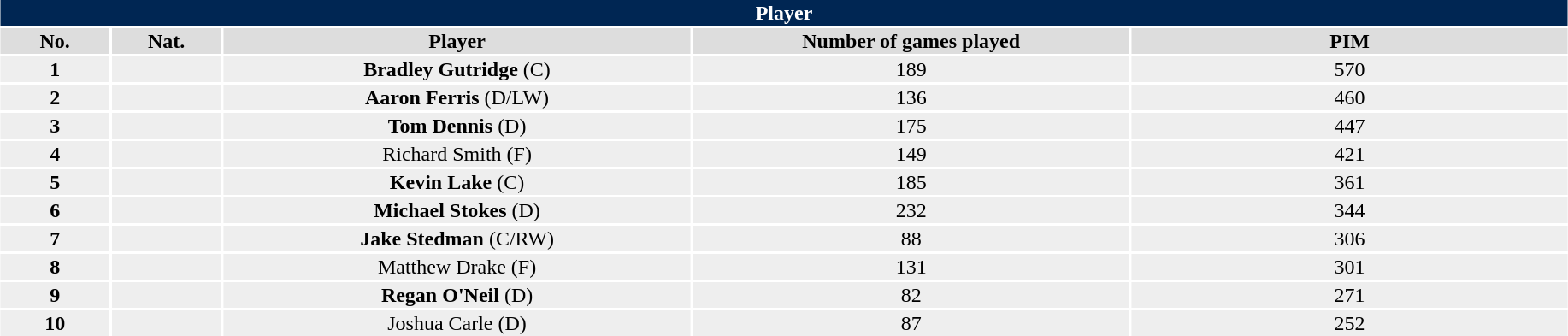<table class="toccolours"  style="width:97%; clear:both; margin:1.5em auto; text-align:center;">
<tr>
<th colspan="11" style="background:#002653; color:#FFFFFF;">Player</th>
</tr>
<tr style="background:#ddd;">
<th width=7%>No.</th>
<th width=7%>Nat.</th>
<th width=30%>Player</th>
<th width=28%>Number of games played</th>
<th width=28%>PIM</th>
</tr>
<tr style="background:#eee;">
<td><strong>1</strong></td>
<td></td>
<td align=center><strong>Bradley Gutridge</strong> (C)</td>
<td align=center>189</td>
<td align=center>570</td>
</tr>
<tr style="background:#eee;">
<td><strong>2</strong></td>
<td></td>
<td align=center><strong>Aaron Ferris</strong> (D/LW)</td>
<td align=center>136</td>
<td align=center>460</td>
</tr>
<tr style="background:#eee;">
<td><strong>3</strong></td>
<td></td>
<td align=center><strong>Tom Dennis</strong> (D)</td>
<td align=center>175</td>
<td align=center>447</td>
</tr>
<tr style="background:#eee;">
<td><strong>4</strong></td>
<td></td>
<td align=center>Richard Smith (F)</td>
<td align=center>149</td>
<td align=center>421</td>
</tr>
<tr style="background:#eee;">
<td><strong>5</strong></td>
<td></td>
<td align=center><strong>Kevin Lake</strong> (C)</td>
<td align=center>185</td>
<td align=center>361</td>
</tr>
<tr style="background:#eee;">
<td><strong>6</strong></td>
<td></td>
<td align=center><strong>Michael Stokes</strong> (D)</td>
<td align=center>232</td>
<td align=center>344</td>
</tr>
<tr style="background:#eee;">
<td><strong>7</strong></td>
<td></td>
<td align=center><strong>Jake Stedman</strong> (C/RW)</td>
<td align=center>88</td>
<td align=center>306</td>
</tr>
<tr style="background:#eee;">
<td><strong>8</strong></td>
<td></td>
<td align=center>Matthew Drake (F)</td>
<td align=center>131</td>
<td align=center>301</td>
</tr>
<tr style="background:#eee;">
<td><strong>9</strong></td>
<td></td>
<td align=center><strong>Regan O'Neil</strong> (D)</td>
<td align=center>82</td>
<td align=center>271</td>
</tr>
<tr style="background:#eee;">
<td><strong>10</strong></td>
<td></td>
<td align=center>Joshua Carle (D)</td>
<td align=center>87</td>
<td align=center>252</td>
</tr>
<tr style="background:#eee;">
</tr>
</table>
